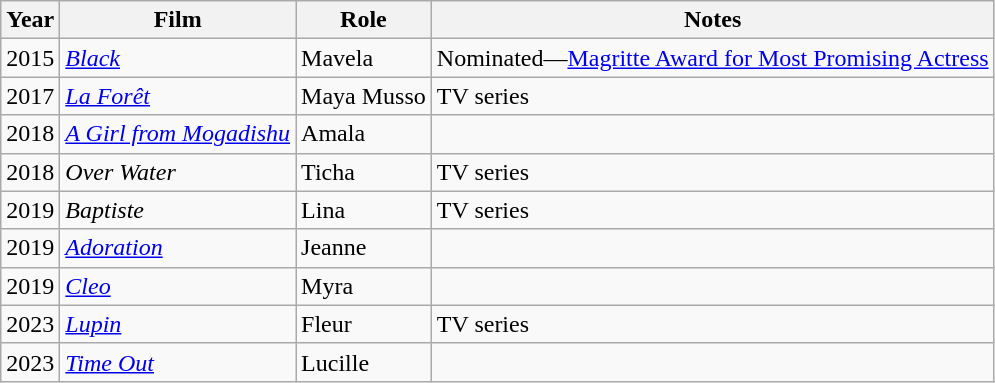<table class="wikitable">
<tr>
<th>Year</th>
<th>Film</th>
<th>Role</th>
<th>Notes</th>
</tr>
<tr>
<td>2015</td>
<td><em><a href='#'>Black</a></em></td>
<td>Mavela</td>
<td>Nominated—<a href='#'>Magritte Award for Most Promising Actress</a></td>
</tr>
<tr>
<td>2017</td>
<td><em><a href='#'>La Forêt</a></em></td>
<td>Maya Musso</td>
<td>TV series</td>
</tr>
<tr>
<td>2018</td>
<td><em><a href='#'>A Girl from Mogadishu</a></em></td>
<td>Amala</td>
<td></td>
</tr>
<tr>
<td>2018</td>
<td><em>Over Water</em></td>
<td>Ticha</td>
<td>TV series</td>
</tr>
<tr>
<td>2019</td>
<td><em>Baptiste</em></td>
<td>Lina</td>
<td>TV series</td>
</tr>
<tr>
<td>2019</td>
<td><em><a href='#'>Adoration</a></em></td>
<td>Jeanne</td>
<td></td>
</tr>
<tr>
<td>2019</td>
<td><em><a href='#'>Cleo</a></em></td>
<td>Myra</td>
<td></td>
</tr>
<tr>
<td>2023</td>
<td><em><a href='#'>Lupin</a></em></td>
<td>Fleur</td>
<td>TV series</td>
</tr>
<tr>
<td>2023</td>
<td><em><a href='#'>Time Out</a></em></td>
<td>Lucille</td>
<td></td>
</tr>
</table>
